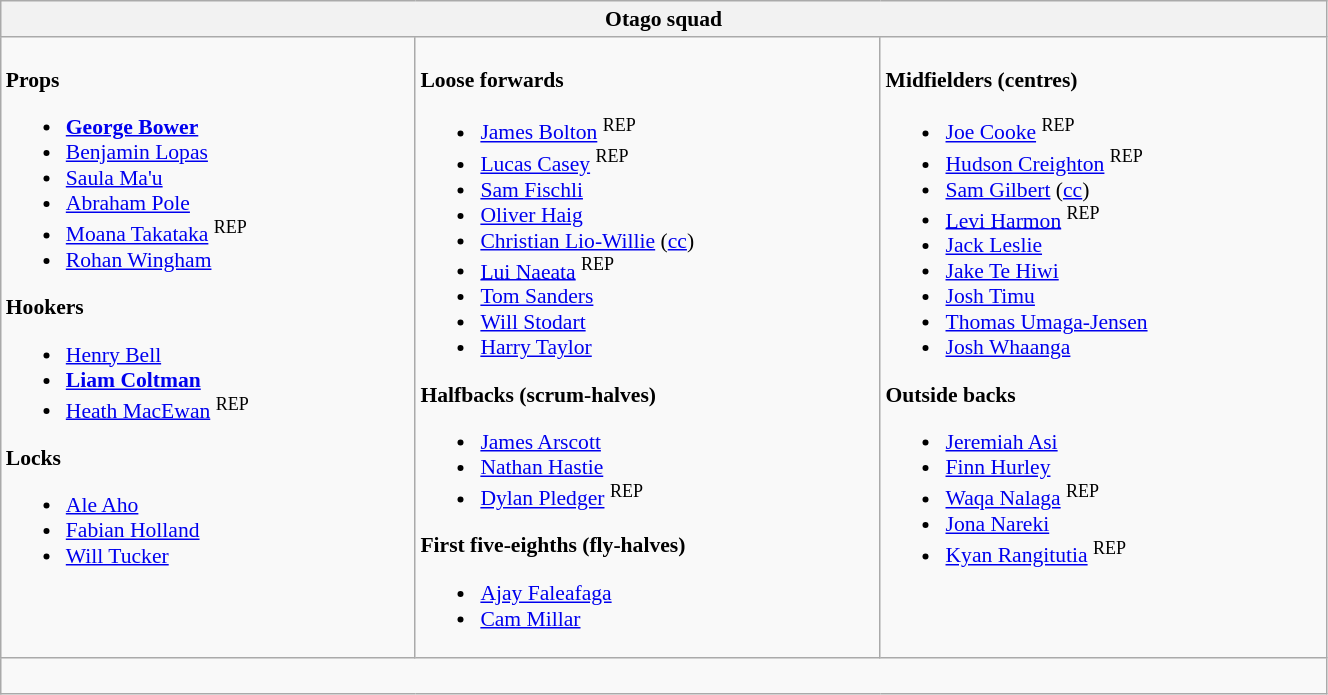<table class="wikitable" style="text-align:left; font-size:90%; width:70%">
<tr>
<th colspan="100%">Otago squad</th>
</tr>
<tr valign="top">
<td><br><strong>Props</strong><ul><li> <strong><a href='#'>George Bower</a></strong></li><li> <a href='#'>Benjamin Lopas</a></li><li> <a href='#'>Saula Ma'u</a></li><li> <a href='#'>Abraham Pole</a></li><li> <a href='#'>Moana Takataka</a> <sup>REP</sup> </li><li> <a href='#'>Rohan Wingham</a></li></ul><strong>Hookers</strong><ul><li> <a href='#'>Henry Bell</a></li><li> <strong><a href='#'>Liam Coltman</a></strong></li><li> <a href='#'>Heath MacEwan</a> <sup>REP</sup> </li></ul><strong>Locks</strong><ul><li> <a href='#'>Ale Aho</a></li><li> <a href='#'>Fabian Holland</a></li><li> <a href='#'>Will Tucker</a></li></ul></td>
<td><br><strong>Loose forwards</strong><ul><li> <a href='#'>James Bolton</a> <sup>REP</sup> </li><li> <a href='#'>Lucas Casey</a> <sup>REP</sup> </li><li> <a href='#'>Sam Fischli</a></li><li> <a href='#'>Oliver Haig</a></li><li> <a href='#'>Christian Lio-Willie</a> (<a href='#'>cc</a>)</li><li> <a href='#'>Lui Naeata</a> <sup>REP</sup> </li><li> <a href='#'>Tom Sanders</a></li><li> <a href='#'>Will Stodart</a></li><li> <a href='#'>Harry Taylor</a></li></ul><strong>Halfbacks (scrum-halves)</strong><ul><li> <a href='#'>James Arscott</a></li><li> <a href='#'>Nathan Hastie</a></li><li> <a href='#'>Dylan Pledger</a> <sup>REP</sup> </li></ul><strong>First five-eighths (fly-halves)</strong><ul><li> <a href='#'>Ajay Faleafaga</a></li><li> <a href='#'>Cam Millar</a></li></ul></td>
<td><br><strong>Midfielders (centres)</strong><ul><li> <a href='#'>Joe Cooke</a> <sup>REP</sup> </li><li> <a href='#'>Hudson Creighton</a> <sup>REP</sup> </li><li> <a href='#'>Sam Gilbert</a> (<a href='#'>cc</a>)</li><li> <a href='#'>Levi Harmon</a> <sup>REP</sup> </li><li> <a href='#'>Jack Leslie</a></li><li> <a href='#'>Jake Te Hiwi</a></li><li> <a href='#'>Josh Timu</a></li><li> <a href='#'>Thomas Umaga-Jensen</a></li><li> <a href='#'>Josh Whaanga</a></li></ul><strong>Outside backs</strong><ul><li> <a href='#'>Jeremiah Asi</a></li><li> <a href='#'>Finn Hurley</a></li><li> <a href='#'>Waqa Nalaga</a> <sup>REP</sup> </li><li> <a href='#'>Jona Nareki</a></li><li> <a href='#'>Kyan Rangitutia</a> <sup>REP</sup> </li></ul></td>
</tr>
<tr>
<td colspan="100%" style="text-align:center;"><br></td>
</tr>
</table>
